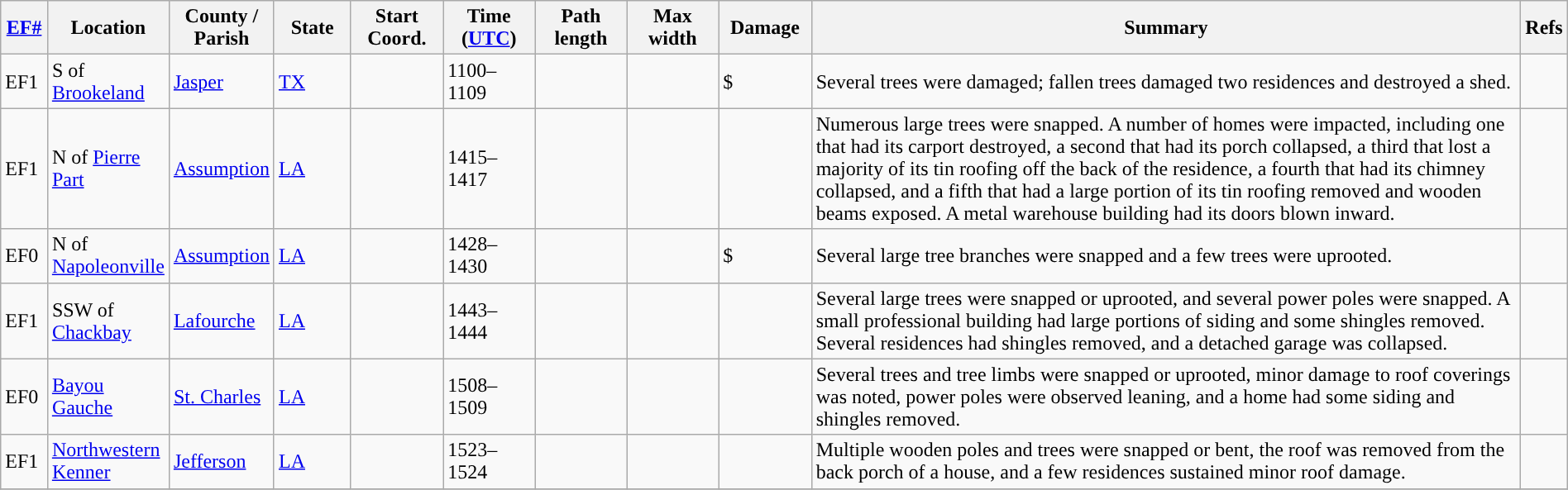<table class="wikitable sortable" style="width:100%;">
<tr>
<th scope="col" width="3%" align="center"><a href='#'>EF#</a></th>
<th scope="col" width="7%" align="center" class="unsortable">Location</th>
<th scope="col" width="6%" align="center" class="unsortable">County / Parish</th>
<th scope="col" width="5%" align="center">State</th>
<th scope="col" width="6%" align="center">Start Coord.</th>
<th scope="col" width="6%" align="center">Time (<a href='#'>UTC</a>)</th>
<th scope="col" width="6%" align="center">Path length</th>
<th scope="col" width="6%" align="center">Max width</th>
<th scope="col" width="6%" align="center">Damage</th>
<th scope="col" width="48%" class="unsortable" align="center">Summary</th>
<th scope="col" width="48%" class="unsortable" align="center">Refs</th>
</tr>
<tr>
<td>EF1</td>
<td>S of <a href='#'>Brookeland</a></td>
<td><a href='#'>Jasper</a></td>
<td><a href='#'>TX</a></td>
<td></td>
<td>1100–1109</td>
<td></td>
<td></td>
<td>$</td>
<td>Several trees were damaged; fallen trees damaged two residences and destroyed a shed.</td>
<td></td>
</tr>
<tr>
<td>EF1</td>
<td>N of <a href='#'>Pierre Part</a></td>
<td><a href='#'>Assumption</a></td>
<td><a href='#'>LA</a></td>
<td></td>
<td>1415–1417</td>
<td></td>
<td></td>
<td></td>
<td>Numerous large trees were snapped. A number of homes were impacted, including one that had its carport destroyed, a second that had its porch collapsed, a third that lost a majority of its tin roofing off the back of the residence, a fourth that had its chimney collapsed, and a fifth that had a large portion of its tin roofing removed and wooden beams exposed. A metal warehouse building had its doors blown inward.</td>
<td></td>
</tr>
<tr>
<td>EF0</td>
<td>N of <a href='#'>Napoleonville</a></td>
<td><a href='#'>Assumption</a></td>
<td><a href='#'>LA</a></td>
<td></td>
<td>1428–1430</td>
<td></td>
<td></td>
<td>$</td>
<td>Several large tree branches were snapped and a few trees were uprooted.</td>
<td></td>
</tr>
<tr>
<td>EF1</td>
<td>SSW of <a href='#'>Chackbay</a></td>
<td><a href='#'>Lafourche</a></td>
<td><a href='#'>LA</a></td>
<td></td>
<td>1443–1444</td>
<td></td>
<td></td>
<td></td>
<td>Several large trees were snapped or uprooted, and several power poles were snapped. A small professional building had large portions of siding and some shingles removed. Several residences had shingles removed, and a detached garage was collapsed.</td>
<td></td>
</tr>
<tr>
<td>EF0</td>
<td><a href='#'>Bayou Gauche</a></td>
<td><a href='#'>St. Charles</a></td>
<td><a href='#'>LA</a></td>
<td></td>
<td>1508–1509</td>
<td></td>
<td></td>
<td></td>
<td>Several trees and tree limbs were snapped or uprooted, minor damage to roof coverings was noted, power poles were observed leaning, and a home had some siding and shingles removed.</td>
<td></td>
</tr>
<tr>
<td>EF1</td>
<td><a href='#'>Northwestern Kenner</a></td>
<td><a href='#'>Jefferson</a></td>
<td><a href='#'>LA</a></td>
<td></td>
<td>1523–1524</td>
<td></td>
<td></td>
<td></td>
<td>Multiple wooden poles and trees were snapped or bent, the roof was removed from the back porch of a house, and a few residences sustained minor roof damage.</td>
<td></td>
</tr>
<tr>
</tr>
</table>
